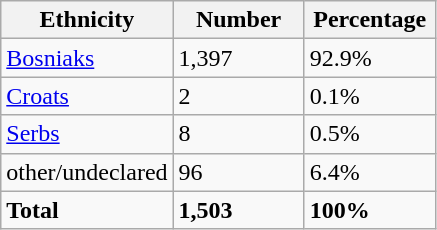<table class="wikitable">
<tr>
<th width="100px">Ethnicity</th>
<th width="80px">Number</th>
<th width="80px">Percentage</th>
</tr>
<tr>
<td><a href='#'>Bosniaks</a></td>
<td>1,397</td>
<td>92.9%</td>
</tr>
<tr>
<td><a href='#'>Croats</a></td>
<td>2</td>
<td>0.1%</td>
</tr>
<tr>
<td><a href='#'>Serbs</a></td>
<td>8</td>
<td>0.5%</td>
</tr>
<tr>
<td>other/undeclared</td>
<td>96</td>
<td>6.4%</td>
</tr>
<tr>
<td><strong>Total</strong></td>
<td><strong>1,503</strong></td>
<td><strong>100%</strong></td>
</tr>
</table>
